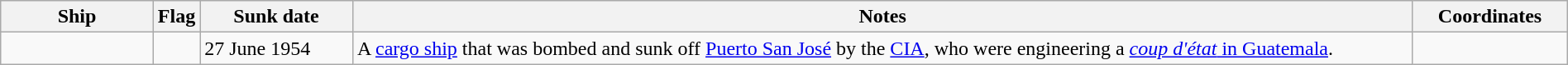<table class="wikitable" style="width:100%" |>
<tr>
<th style="width:10%">Ship</th>
<th>Flag</th>
<th style="width:10%">Sunk date</th>
<th style="width:70%">Notes</th>
<th style="width:10%">Coordinates</th>
</tr>
<tr>
<td></td>
<td></td>
<td>27 June 1954</td>
<td>A <a href='#'>cargo ship</a> that was bombed and sunk off <a href='#'>Puerto San José</a> by the <a href='#'>CIA</a>, who were engineering a <a href='#'><em>coup d'état</em> in Guatemala</a>.</td>
<td></td>
</tr>
</table>
